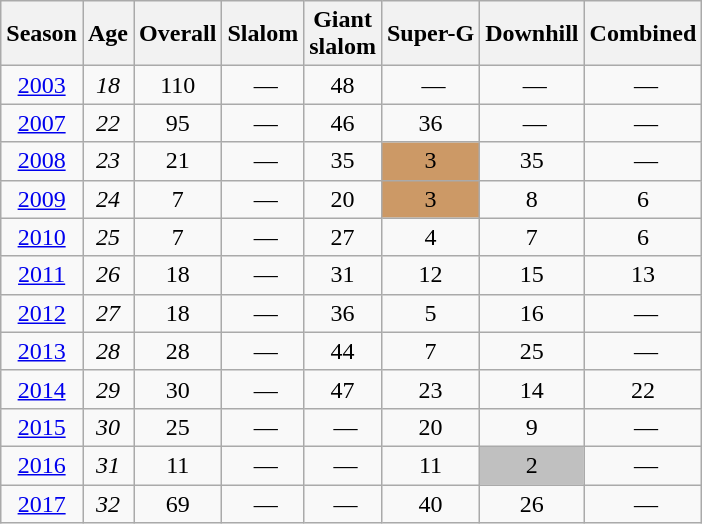<table class=wikitable style="text-align:center">
<tr>
<th>Season</th>
<th>Age</th>
<th>Overall</th>
<th>Slalom</th>
<th>Giant<br>slalom</th>
<th>Super-G</th>
<th>Downhill</th>
<th>Combined</th>
</tr>
<tr>
<td><a href='#'>2003</a></td>
<td><em>18</em></td>
<td>110</td>
<td> —</td>
<td>48</td>
<td> —</td>
<td> —</td>
<td> —</td>
</tr>
<tr>
<td><a href='#'>2007</a></td>
<td><em>22</em></td>
<td>95</td>
<td> —</td>
<td>46</td>
<td>36</td>
<td> —</td>
<td> —</td>
</tr>
<tr>
<td><a href='#'>2008</a></td>
<td><em>23</em></td>
<td>21</td>
<td> —</td>
<td>35</td>
<td style="background:#c96;">3</td>
<td>35</td>
<td> —</td>
</tr>
<tr>
<td><a href='#'>2009</a></td>
<td><em>24</em></td>
<td>7</td>
<td> —</td>
<td>20</td>
<td style="background:#c96;">3</td>
<td>8</td>
<td>6</td>
</tr>
<tr>
<td><a href='#'>2010</a></td>
<td><em>25</em></td>
<td>7</td>
<td> —</td>
<td>27</td>
<td>4</td>
<td>7</td>
<td>6</td>
</tr>
<tr>
<td><a href='#'>2011</a></td>
<td><em>26</em></td>
<td>18</td>
<td> —</td>
<td>31</td>
<td>12</td>
<td>15</td>
<td>13</td>
</tr>
<tr>
<td><a href='#'>2012</a></td>
<td><em>27</em></td>
<td>18</td>
<td> —</td>
<td>36</td>
<td>5</td>
<td>16</td>
<td> —</td>
</tr>
<tr>
<td><a href='#'>2013</a></td>
<td><em>28</em></td>
<td>28</td>
<td> —</td>
<td>44</td>
<td>7</td>
<td>25</td>
<td> —</td>
</tr>
<tr>
<td><a href='#'>2014</a></td>
<td><em>29</em></td>
<td>30</td>
<td> —</td>
<td>47</td>
<td>23</td>
<td>14</td>
<td>22</td>
</tr>
<tr>
<td><a href='#'>2015</a></td>
<td><em>30</em></td>
<td>25</td>
<td> —</td>
<td> —</td>
<td>20</td>
<td>9</td>
<td> —</td>
</tr>
<tr>
<td><a href='#'>2016</a></td>
<td><em>31</em></td>
<td>11</td>
<td> —</td>
<td> —</td>
<td>11</td>
<td style="background:silver;">2</td>
<td> —</td>
</tr>
<tr>
<td><a href='#'>2017</a></td>
<td><em>32</em></td>
<td>69</td>
<td> —</td>
<td> —</td>
<td>40</td>
<td>26</td>
<td> —</td>
</tr>
</table>
